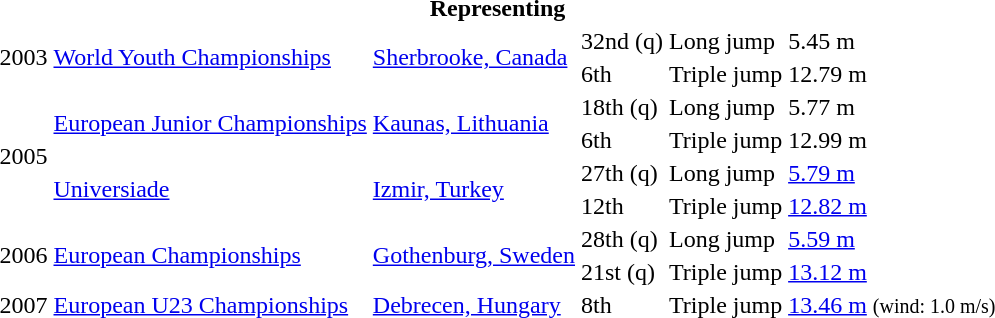<table>
<tr>
<th colspan="6">Representing </th>
</tr>
<tr>
<td rowspan=2>2003</td>
<td rowspan=2><a href='#'>World Youth Championships</a></td>
<td rowspan=2><a href='#'>Sherbrooke, Canada</a></td>
<td>32nd (q)</td>
<td>Long jump</td>
<td>5.45 m</td>
</tr>
<tr>
<td>6th</td>
<td>Triple jump</td>
<td>12.79 m</td>
</tr>
<tr>
<td rowspan=4>2005</td>
<td rowspan=2><a href='#'>European Junior Championships</a></td>
<td rowspan=2><a href='#'>Kaunas, Lithuania</a></td>
<td>18th (q)</td>
<td>Long jump</td>
<td>5.77 m</td>
</tr>
<tr>
<td>6th</td>
<td>Triple jump</td>
<td>12.99 m</td>
</tr>
<tr>
<td rowspan=2><a href='#'>Universiade</a></td>
<td rowspan=2><a href='#'>Izmir, Turkey</a></td>
<td>27th (q)</td>
<td>Long jump</td>
<td><a href='#'>5.79 m</a></td>
</tr>
<tr>
<td>12th</td>
<td>Triple jump</td>
<td><a href='#'>12.82 m</a></td>
</tr>
<tr>
<td rowspan=2>2006</td>
<td rowspan=2><a href='#'>European Championships</a></td>
<td rowspan=2><a href='#'>Gothenburg, Sweden</a></td>
<td>28th (q)</td>
<td>Long jump</td>
<td><a href='#'>5.59 m</a></td>
</tr>
<tr>
<td>21st (q)</td>
<td>Triple jump</td>
<td><a href='#'>13.12 m</a></td>
</tr>
<tr>
<td>2007</td>
<td><a href='#'>European U23 Championships</a></td>
<td><a href='#'>Debrecen, Hungary</a></td>
<td>8th</td>
<td>Triple jump</td>
<td><a href='#'>13.46 m</a> <small>(wind: 1.0 m/s)</small></td>
</tr>
</table>
